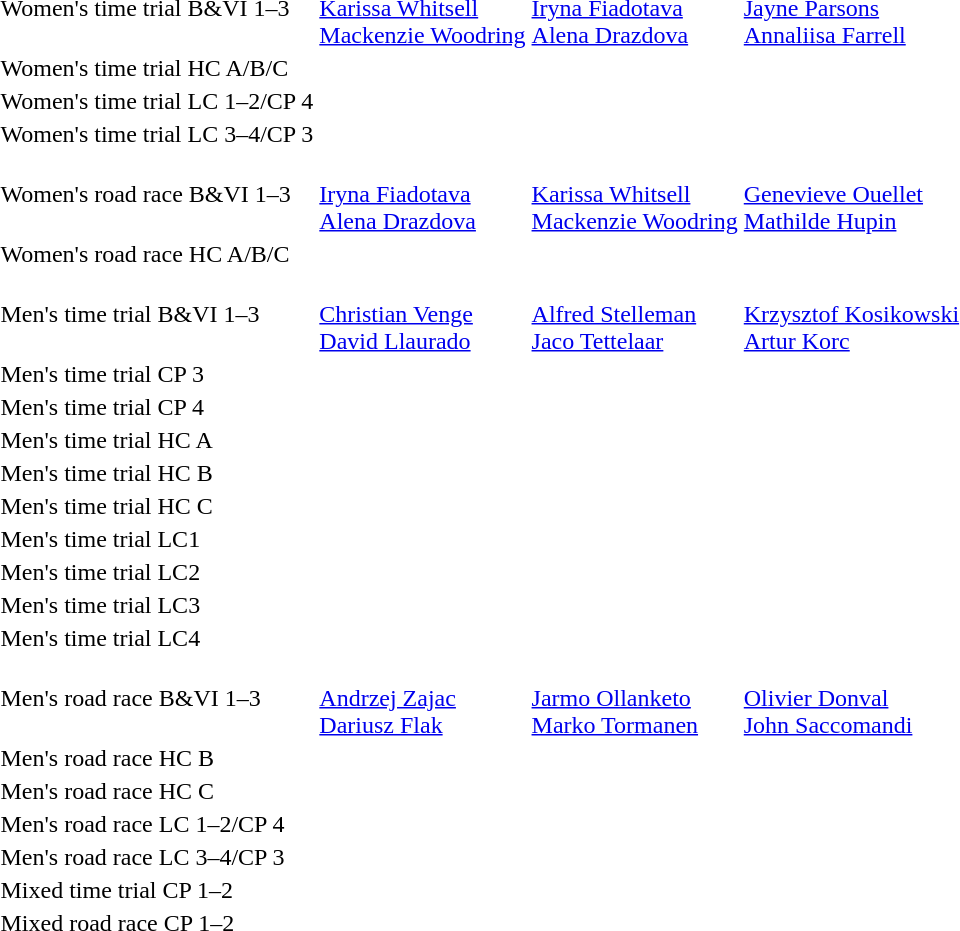<table>
<tr>
<td>Women's time trial B&VI 1–3</td>
<td> <br> <a href='#'>Karissa Whitsell</a> <br> <a href='#'>Mackenzie Woodring</a></td>
<td> <br> <a href='#'>Iryna Fiadotava</a> <br> <a href='#'>Alena Drazdova</a></td>
<td> <br> <a href='#'>Jayne Parsons</a> <br> <a href='#'>Annaliisa Farrell</a></td>
</tr>
<tr>
<td>Women's time trial HC A/B/C</td>
<td></td>
<td></td>
<td></td>
</tr>
<tr>
<td>Women's time trial LC 1–2/CP 4</td>
<td></td>
<td></td>
<td></td>
</tr>
<tr>
<td>Women's time trial LC 3–4/CP 3</td>
<td></td>
<td></td>
<td></td>
</tr>
<tr>
<td>Women's road race B&VI 1–3</td>
<td> <br> <a href='#'>Iryna Fiadotava</a> <br> <a href='#'>Alena Drazdova</a></td>
<td> <br> <a href='#'>Karissa Whitsell</a> <br> <a href='#'>Mackenzie Woodring</a></td>
<td> <br> <a href='#'>Genevieve Ouellet</a> <br> <a href='#'>Mathilde Hupin</a></td>
</tr>
<tr>
<td>Women's road race HC A/B/C</td>
<td></td>
<td></td>
<td></td>
</tr>
<tr>
<td>Men's time trial B&VI 1–3</td>
<td> <br> <a href='#'>Christian Venge</a> <br> <a href='#'>David Llaurado</a></td>
<td> <br> <a href='#'>Alfred Stelleman</a> <br> <a href='#'>Jaco Tettelaar</a></td>
<td> <br> <a href='#'>Krzysztof Kosikowski</a> <br> <a href='#'>Artur Korc</a></td>
</tr>
<tr>
<td>Men's time trial CP 3</td>
<td></td>
<td></td>
<td></td>
</tr>
<tr>
<td>Men's time trial CP 4</td>
<td></td>
<td></td>
<td></td>
</tr>
<tr>
<td>Men's time trial HC A</td>
<td></td>
<td></td>
<td></td>
</tr>
<tr>
<td>Men's time trial HC B</td>
<td></td>
<td></td>
<td></td>
</tr>
<tr>
<td>Men's time trial HC C</td>
<td></td>
<td></td>
<td></td>
</tr>
<tr>
<td>Men's time trial LC1</td>
<td></td>
<td></td>
<td></td>
</tr>
<tr>
<td>Men's time trial LC2</td>
<td></td>
<td></td>
<td></td>
</tr>
<tr>
<td>Men's time trial LC3</td>
<td></td>
<td></td>
<td></td>
</tr>
<tr>
<td>Men's time trial LC4</td>
<td></td>
<td></td>
<td></td>
</tr>
<tr>
<td>Men's road race B&VI 1–3</td>
<td> <br> <a href='#'>Andrzej Zajac</a> <br> <a href='#'>Dariusz Flak</a></td>
<td> <br> <a href='#'>Jarmo Ollanketo</a> <br> <a href='#'>Marko Tormanen</a></td>
<td> <br> <a href='#'>Olivier Donval</a> <br> <a href='#'>John Saccomandi</a></td>
</tr>
<tr>
<td>Men's road race HC B</td>
<td></td>
<td></td>
<td></td>
</tr>
<tr>
<td>Men's road race HC C</td>
<td></td>
<td></td>
<td></td>
</tr>
<tr>
<td>Men's road race LC 1–2/CP 4</td>
<td></td>
<td></td>
<td></td>
</tr>
<tr>
<td>Men's road race LC 3–4/CP 3</td>
<td></td>
<td></td>
<td></td>
</tr>
<tr>
<td>Mixed time trial CP 1–2</td>
<td></td>
<td></td>
<td></td>
</tr>
<tr>
<td>Mixed road race CP 1–2</td>
<td></td>
<td></td>
<td></td>
</tr>
</table>
